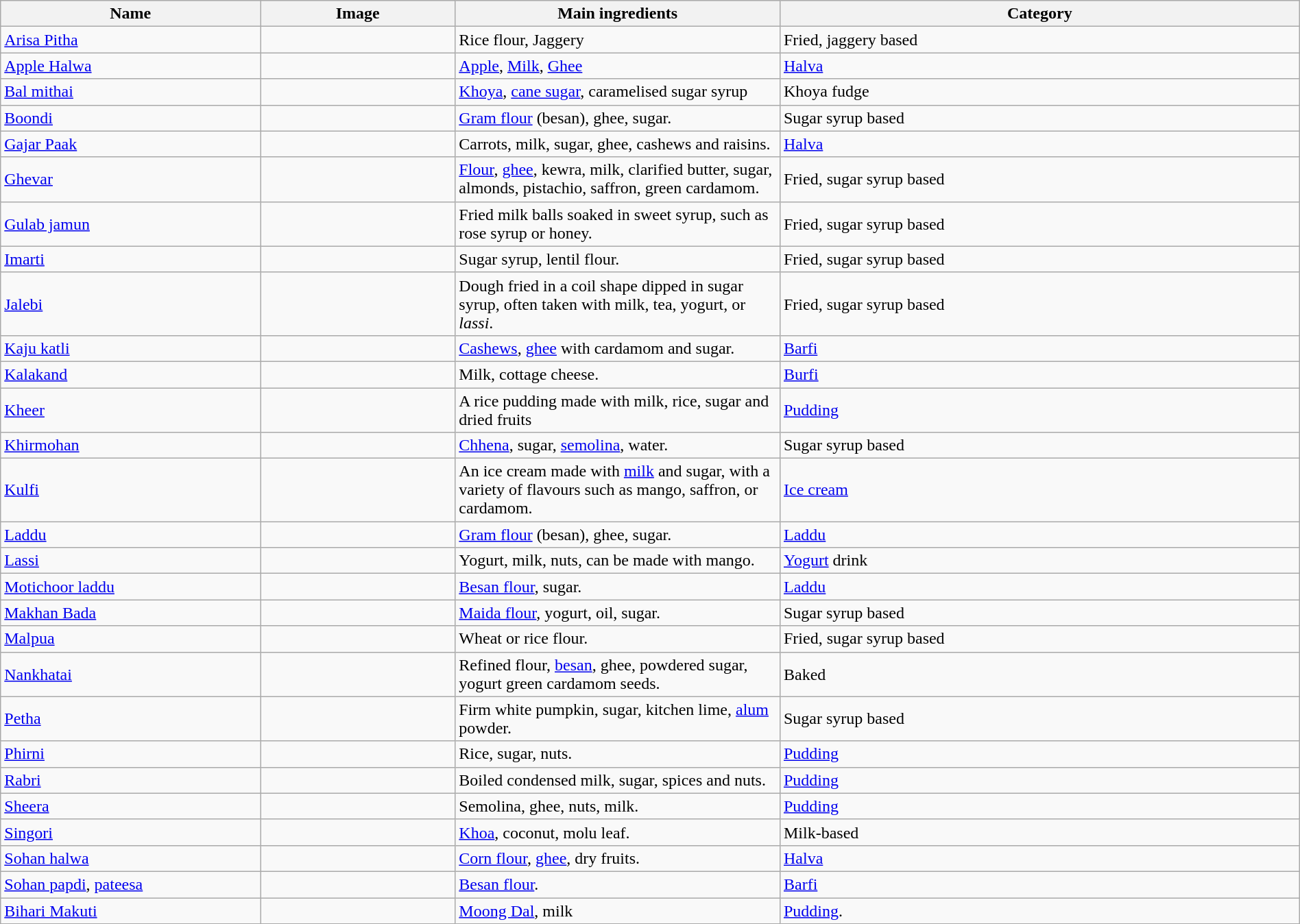<table class="wikitable sortable" style="width:100%;">
<tr>
<th style="width:20%;">Name</th>
<th style="width:15%;">Image</th>
<th style kajun jsjj ksjhydb kakun osjj iujju e="width:25%;">Main ingredients</th>
<th style="width:40%;">Category</th>
</tr>
<tr>
<td><a href='#'>Arisa Pitha</a></td>
<td></td>
<td>Rice flour, Jaggery</td>
<td>Fried, jaggery based</td>
</tr>
<tr>
<td><a href='#'>Apple Halwa</a></td>
<td></td>
<td><a href='#'>Apple</a>, <a href='#'>Milk</a>, <a href='#'>Ghee</a></td>
<td><a href='#'>Halva</a></td>
</tr>
<tr>
<td><a href='#'>Bal mithai</a></td>
<td></td>
<td><a href='#'>Khoya</a>, <a href='#'>cane sugar</a>, caramelised sugar syrup</td>
<td>Khoya fudge</td>
</tr>
<tr>
<td><a href='#'>Boondi</a></td>
<td></td>
<td><a href='#'>Gram flour</a> (besan), ghee, sugar.</td>
<td>Sugar syrup based</td>
</tr>
<tr>
<td><a href='#'>Gajar Paak</a></td>
<td></td>
<td>Carrots, milk, sugar, ghee, cashews and raisins.</td>
<td><a href='#'>Halva</a></td>
</tr>
<tr>
<td><a href='#'>Ghevar</a></td>
<td></td>
<td><a href='#'>Flour</a>, <a href='#'>ghee</a>, kewra, milk, clarified butter, sugar, almonds, pistachio, saffron, green cardamom.</td>
<td>Fried, sugar syrup based</td>
</tr>
<tr>
<td><a href='#'>Gulab jamun</a></td>
<td></td>
<td>Fried milk balls soaked in sweet syrup, such as rose syrup or honey.</td>
<td>Fried, sugar syrup based</td>
</tr>
<tr>
<td><a href='#'>Imarti</a></td>
<td></td>
<td>Sugar syrup, lentil flour.</td>
<td>Fried, sugar syrup based</td>
</tr>
<tr>
<td><a href='#'>Jalebi</a></td>
<td></td>
<td>Dough fried in a coil shape dipped in sugar syrup, often taken with milk, tea, yogurt, or <em>lassi</em>.</td>
<td>Fried, sugar syrup based</td>
</tr>
<tr>
<td><a href='#'>Kaju katli</a></td>
<td></td>
<td><a href='#'>Cashews</a>, <a href='#'>ghee</a> with cardamom and sugar.</td>
<td><a href='#'>Barfi</a></td>
</tr>
<tr>
<td><a href='#'>Kalakand</a></td>
<td></td>
<td>Milk, cottage cheese.</td>
<td><a href='#'>Burfi</a></td>
</tr>
<tr>
<td><a href='#'>Kheer</a></td>
<td></td>
<td>A rice pudding made with milk, rice, sugar and dried fruits</td>
<td><a href='#'>Pudding</a></td>
</tr>
<tr>
<td><a href='#'>Khirmohan</a></td>
<td><br></td>
<td><a href='#'>Chhena</a>, sugar, <a href='#'>semolina</a>, water.</td>
<td>Sugar syrup based</td>
</tr>
<tr>
<td><a href='#'>Kulfi</a></td>
<td></td>
<td>An ice cream made with <a href='#'>milk</a> and sugar, with a variety of flavours such as mango, saffron, or cardamom.</td>
<td><a href='#'>Ice cream</a></td>
</tr>
<tr>
<td><a href='#'>Laddu</a></td>
<td></td>
<td><a href='#'>Gram flour</a> (besan), ghee, sugar.</td>
<td><a href='#'>Laddu</a></td>
</tr>
<tr>
<td><a href='#'>Lassi</a></td>
<td></td>
<td>Yogurt, milk, nuts, can be made with mango.</td>
<td><a href='#'>Yogurt</a> drink</td>
</tr>
<tr>
<td><a href='#'>Motichoor laddu</a></td>
<td></td>
<td><a href='#'>Besan flour</a>, sugar.</td>
<td><a href='#'>Laddu</a></td>
</tr>
<tr>
<td><a href='#'>Makhan Bada</a></td>
<td></td>
<td><a href='#'>Maida flour</a>, yogurt, oil, sugar.</td>
<td>Sugar syrup based</td>
</tr>
<tr>
<td><a href='#'>Malpua</a></td>
<td></td>
<td>Wheat or rice flour.</td>
<td>Fried, sugar syrup based</td>
</tr>
<tr>
<td><a href='#'>Nankhatai</a></td>
<td></td>
<td>Refined flour, <a href='#'>besan</a>, ghee, powdered sugar, yogurt green cardamom seeds.</td>
<td>Baked</td>
</tr>
<tr>
<td><a href='#'>Petha</a></td>
<td></td>
<td>Firm white pumpkin, sugar, kitchen lime, <a href='#'>alum</a> powder.</td>
<td>Sugar syrup based</td>
</tr>
<tr>
<td><a href='#'>Phirni</a></td>
<td></td>
<td>Rice, sugar, nuts.</td>
<td><a href='#'>Pudding</a></td>
</tr>
<tr>
<td><a href='#'>Rabri</a></td>
<td></td>
<td>Boiled condensed milk, sugar, spices and nuts.</td>
<td><a href='#'>Pudding</a></td>
</tr>
<tr>
<td><a href='#'>Sheera</a></td>
<td></td>
<td>Semolina, ghee, nuts, milk.</td>
<td><a href='#'>Pudding</a></td>
</tr>
<tr>
<td><a href='#'>Singori</a></td>
<td></td>
<td><a href='#'>Khoa</a>, coconut, molu leaf.</td>
<td>Milk-based</td>
</tr>
<tr>
<td><a href='#'>Sohan halwa</a></td>
<td></td>
<td><a href='#'>Corn flour</a>, <a href='#'>ghee</a>, dry fruits.</td>
<td><a href='#'>Halva</a></td>
</tr>
<tr>
<td><a href='#'>Sohan papdi</a>, <a href='#'>pateesa</a></td>
<td></td>
<td><a href='#'>Besan flour</a>.</td>
<td><a href='#'>Barfi</a></td>
</tr>
<tr>
<td><a href='#'>Bihari Makuti</a></td>
<td></td>
<td><a href='#'>Moong Dal</a>, milk</td>
<td><a href='#'>Pudding</a>.</td>
</tr>
</table>
